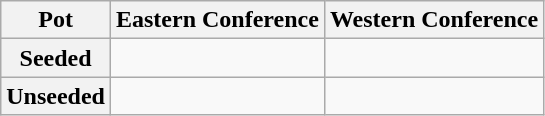<table class="wikitable">
<tr>
<th>Pot</th>
<th>Eastern Conference</th>
<th>Western Conference</th>
</tr>
<tr>
<th>Seeded</th>
<td></td>
<td></td>
</tr>
<tr>
<th>Unseeded</th>
<td></td>
<td></td>
</tr>
</table>
